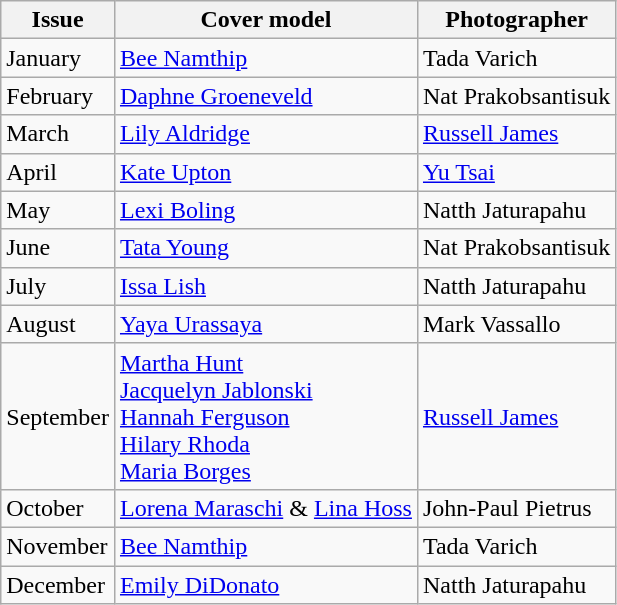<table class="sortable wikitable">
<tr>
<th>Issue</th>
<th>Cover model</th>
<th>Photographer</th>
</tr>
<tr>
<td>January</td>
<td><a href='#'>Bee Namthip</a></td>
<td>Tada Varich</td>
</tr>
<tr>
<td>February</td>
<td><a href='#'>Daphne Groeneveld</a></td>
<td>Nat Prakobsantisuk</td>
</tr>
<tr>
<td>March</td>
<td><a href='#'>Lily Aldridge</a></td>
<td><a href='#'>Russell James</a></td>
</tr>
<tr>
<td>April</td>
<td><a href='#'>Kate Upton</a></td>
<td><a href='#'>Yu Tsai</a></td>
</tr>
<tr>
<td>May</td>
<td><a href='#'>Lexi Boling</a></td>
<td>Natth Jaturapahu</td>
</tr>
<tr>
<td>June</td>
<td><a href='#'>Tata Young</a></td>
<td>Nat Prakobsantisuk</td>
</tr>
<tr>
<td>July</td>
<td><a href='#'>Issa Lish</a></td>
<td>Natth Jaturapahu</td>
</tr>
<tr>
<td>August</td>
<td><a href='#'>Yaya Urassaya</a></td>
<td>Mark Vassallo</td>
</tr>
<tr>
<td>September</td>
<td><a href='#'>Martha Hunt</a><br><a href='#'>Jacquelyn Jablonski</a><br><a href='#'>Hannah Ferguson</a><br><a href='#'>Hilary Rhoda</a><br><a href='#'>Maria Borges</a></td>
<td><a href='#'>Russell James</a></td>
</tr>
<tr>
<td>October</td>
<td><a href='#'>Lorena Maraschi</a> & <a href='#'>Lina Hoss</a></td>
<td>John-Paul Pietrus</td>
</tr>
<tr>
<td>November</td>
<td><a href='#'>Bee Namthip</a></td>
<td>Tada Varich</td>
</tr>
<tr>
<td>December</td>
<td><a href='#'>Emily DiDonato</a></td>
<td>Natth Jaturapahu</td>
</tr>
</table>
